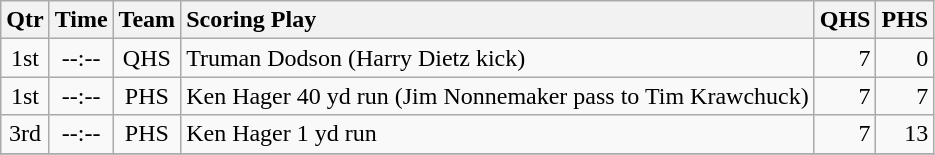<table class="wikitable">
<tr>
<th style="text-align: center;">Qtr</th>
<th style="text-align: center;">Time</th>
<th style="text-align: center;">Team</th>
<th style="text-align: left;">Scoring Play</th>
<th style="text-align: right;">QHS</th>
<th style="text-align: right;">PHS</th>
</tr>
<tr>
<td style="text-align: center;">1st</td>
<td style="text-align: center;">--:--</td>
<td style="text-align: center;">QHS</td>
<td style="text-align: left;">Truman Dodson (Harry Dietz kick)</td>
<td style="text-align: right;">7</td>
<td style="text-align: right;">0</td>
</tr>
<tr>
<td style="text-align: center;">1st</td>
<td style="text-align: center;">--:--</td>
<td style="text-align: center;">PHS</td>
<td style="text-align: left;">Ken Hager 40 yd run (Jim Nonnemaker pass to Tim Krawchuck)</td>
<td style="text-align: right;">7</td>
<td style="text-align: right;">7</td>
</tr>
<tr>
<td style="text-align: center;">3rd</td>
<td style="text-align: center;">--:--</td>
<td style="text-align: center;">PHS</td>
<td style="text-align: left;">Ken Hager 1 yd run</td>
<td style="text-align: right;">7</td>
<td style="text-align: right;">13</td>
</tr>
<tr>
</tr>
</table>
